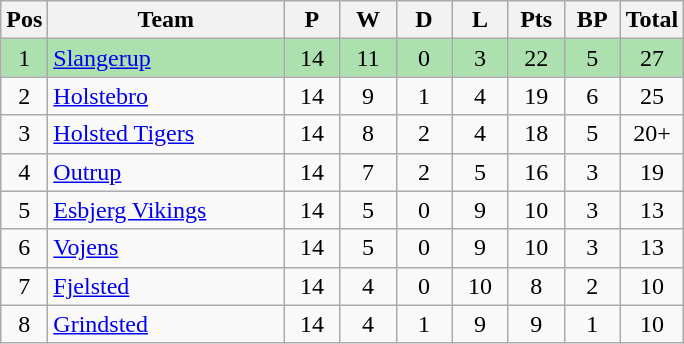<table class="wikitable" style="font-size: 100%">
<tr>
<th width=20>Pos</th>
<th width=150>Team</th>
<th width=30>P</th>
<th width=30>W</th>
<th width=30>D</th>
<th width=30>L</th>
<th width=30>Pts</th>
<th width=30>BP</th>
<th width=30>Total</th>
</tr>
<tr align=center style="background:#ACE1AF;">
<td>1</td>
<td align="left"><a href='#'>Slangerup</a></td>
<td>14</td>
<td>11</td>
<td>0</td>
<td>3</td>
<td>22</td>
<td>5</td>
<td>27</td>
</tr>
<tr align=center>
<td>2</td>
<td align="left"><a href='#'>Holstebro</a></td>
<td>14</td>
<td>9</td>
<td>1</td>
<td>4</td>
<td>19</td>
<td>6</td>
<td>25</td>
</tr>
<tr align=center>
<td>3</td>
<td align="left"><a href='#'>Holsted Tigers</a></td>
<td>14</td>
<td>8</td>
<td>2</td>
<td>4</td>
<td>18</td>
<td>5</td>
<td>20+</td>
</tr>
<tr align=center>
<td>4</td>
<td align="left"><a href='#'>Outrup</a></td>
<td>14</td>
<td>7</td>
<td>2</td>
<td>5</td>
<td>16</td>
<td>3</td>
<td>19</td>
</tr>
<tr align=center>
<td>5</td>
<td align="left"><a href='#'>Esbjerg Vikings</a></td>
<td>14</td>
<td>5</td>
<td>0</td>
<td>9</td>
<td>10</td>
<td>3</td>
<td>13</td>
</tr>
<tr align=center>
<td>6</td>
<td align="left"><a href='#'>Vojens</a></td>
<td>14</td>
<td>5</td>
<td>0</td>
<td>9</td>
<td>10</td>
<td>3</td>
<td>13</td>
</tr>
<tr align=center>
<td>7</td>
<td align="left"><a href='#'>Fjelsted</a></td>
<td>14</td>
<td>4</td>
<td>0</td>
<td>10</td>
<td>8</td>
<td>2</td>
<td>10</td>
</tr>
<tr align=center>
<td>8</td>
<td align="left"><a href='#'>Grindsted</a></td>
<td>14</td>
<td>4</td>
<td>1</td>
<td>9</td>
<td>9</td>
<td>1</td>
<td>10</td>
</tr>
</table>
